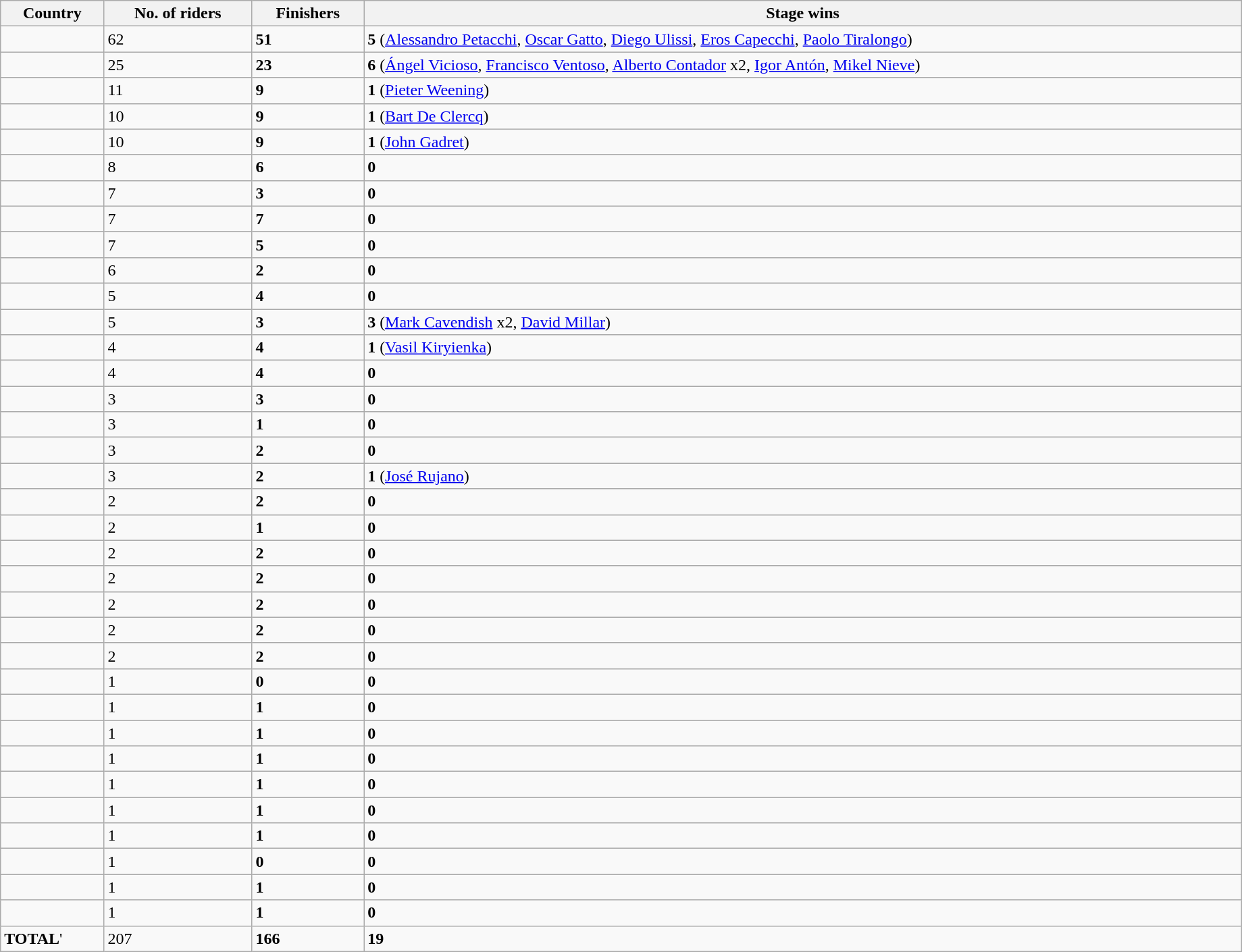<table class="wikitable sortable" style="width:97%">
<tr>
<th>Country</th>
<th>No. of riders</th>
<th>Finishers</th>
<th>Stage wins</th>
</tr>
<tr>
<td></td>
<td>62</td>
<td><strong>51</strong></td>
<td><strong>5</strong> (<a href='#'>Alessandro Petacchi</a>, <a href='#'>Oscar Gatto</a>, <a href='#'>Diego Ulissi</a>, <a href='#'>Eros Capecchi</a>, <a href='#'>Paolo Tiralongo</a>)</td>
</tr>
<tr>
<td></td>
<td>25</td>
<td><strong>23</strong></td>
<td><strong>6</strong> (<a href='#'>Ángel Vicioso</a>, <a href='#'>Francisco Ventoso</a>, <a href='#'>Alberto Contador</a> x2, <a href='#'>Igor Antón</a>, <a href='#'>Mikel Nieve</a>)</td>
</tr>
<tr>
<td></td>
<td>11</td>
<td><strong>9</strong></td>
<td><strong>1</strong> (<a href='#'>Pieter Weening</a>)</td>
</tr>
<tr>
<td></td>
<td>10</td>
<td><strong>9</strong></td>
<td><strong>1</strong> (<a href='#'>Bart De Clercq</a>)</td>
</tr>
<tr>
<td></td>
<td>10</td>
<td><strong>9</strong></td>
<td><strong>1</strong>  (<a href='#'>John Gadret</a>)</td>
</tr>
<tr>
<td></td>
<td>8</td>
<td><strong>6</strong></td>
<td><strong>0</strong></td>
</tr>
<tr>
<td></td>
<td>7</td>
<td><strong>3</strong></td>
<td><strong>0</strong></td>
</tr>
<tr>
<td></td>
<td>7</td>
<td><strong>7</strong></td>
<td><strong>0</strong></td>
</tr>
<tr>
<td></td>
<td>7</td>
<td><strong>5</strong></td>
<td><strong>0</strong></td>
</tr>
<tr>
<td></td>
<td>6</td>
<td><strong>2</strong></td>
<td><strong>0</strong></td>
</tr>
<tr>
<td></td>
<td>5</td>
<td><strong>4</strong></td>
<td><strong>0</strong></td>
</tr>
<tr>
<td></td>
<td>5</td>
<td><strong>3</strong></td>
<td><strong>3</strong> (<a href='#'>Mark Cavendish</a> x2, <a href='#'>David Millar</a>)</td>
</tr>
<tr>
<td></td>
<td>4</td>
<td><strong>4</strong></td>
<td><strong>1</strong> (<a href='#'>Vasil Kiryienka</a>)</td>
</tr>
<tr>
<td></td>
<td>4</td>
<td><strong>4</strong></td>
<td><strong>0</strong></td>
</tr>
<tr>
<td></td>
<td>3</td>
<td><strong>3</strong></td>
<td><strong>0</strong></td>
</tr>
<tr>
<td></td>
<td>3</td>
<td><strong>1</strong></td>
<td><strong>0</strong></td>
</tr>
<tr>
<td></td>
<td>3</td>
<td><strong>2</strong></td>
<td><strong>0</strong></td>
</tr>
<tr>
<td></td>
<td>3</td>
<td><strong>2</strong></td>
<td><strong>1</strong>  (<a href='#'>José Rujano</a>)</td>
</tr>
<tr>
<td></td>
<td>2</td>
<td><strong>2</strong></td>
<td><strong>0</strong></td>
</tr>
<tr>
<td></td>
<td>2</td>
<td><strong>1</strong></td>
<td><strong>0</strong></td>
</tr>
<tr>
<td></td>
<td>2</td>
<td><strong>2</strong></td>
<td><strong>0</strong></td>
</tr>
<tr>
<td></td>
<td>2</td>
<td><strong>2</strong></td>
<td><strong>0</strong></td>
</tr>
<tr>
<td></td>
<td>2</td>
<td><strong>2</strong></td>
<td><strong>0</strong></td>
</tr>
<tr>
<td></td>
<td>2</td>
<td><strong>2</strong></td>
<td><strong>0</strong></td>
</tr>
<tr>
<td></td>
<td>2</td>
<td><strong>2</strong></td>
<td><strong>0</strong></td>
</tr>
<tr>
<td></td>
<td>1</td>
<td><strong>0</strong></td>
<td><strong>0</strong></td>
</tr>
<tr>
<td></td>
<td>1</td>
<td><strong>1</strong></td>
<td><strong>0</strong></td>
</tr>
<tr>
<td></td>
<td>1</td>
<td><strong>1</strong></td>
<td><strong>0</strong></td>
</tr>
<tr>
<td></td>
<td>1</td>
<td><strong>1</strong></td>
<td><strong>0</strong></td>
</tr>
<tr>
<td></td>
<td>1</td>
<td><strong>1</strong></td>
<td><strong>0</strong></td>
</tr>
<tr>
<td></td>
<td>1</td>
<td><strong>1</strong></td>
<td><strong>0</strong></td>
</tr>
<tr>
<td></td>
<td>1</td>
<td><strong>1</strong></td>
<td><strong>0</strong></td>
</tr>
<tr>
<td></td>
<td>1</td>
<td><strong>0</strong></td>
<td><strong>0</strong></td>
</tr>
<tr>
<td></td>
<td>1</td>
<td><strong>1</strong></td>
<td><strong>0</strong></td>
</tr>
<tr>
<td></td>
<td>1</td>
<td><strong>1</strong></td>
<td><strong>0</strong></td>
</tr>
<tr>
<td><strong>TOTAL</strong>'</td>
<td>207</td>
<td><strong>166</strong></td>
<td><strong>19</strong></td>
</tr>
</table>
